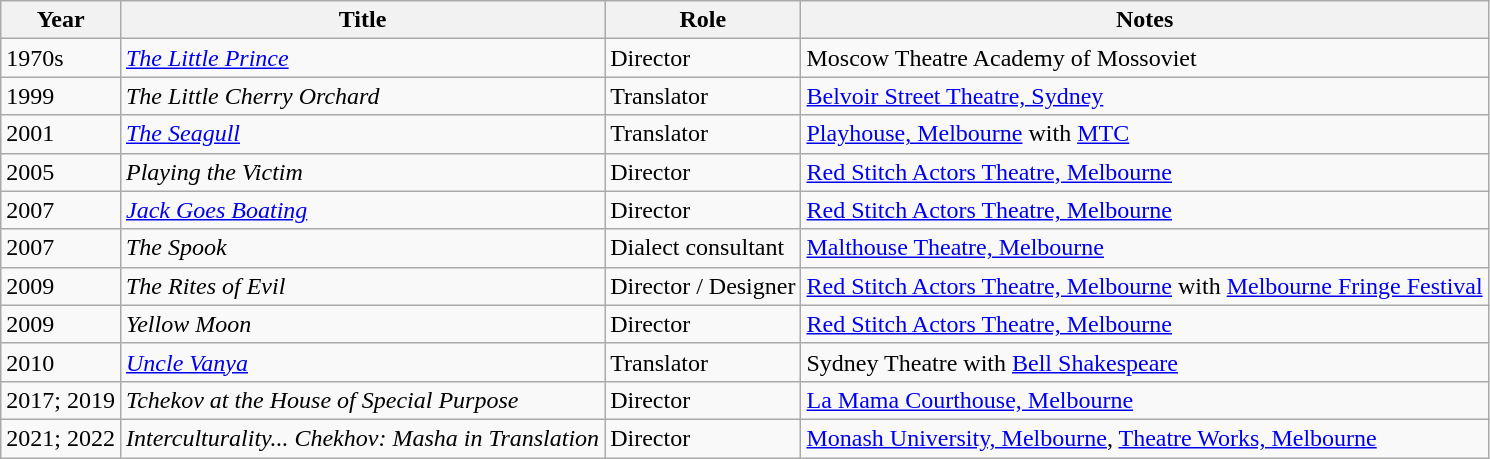<table class="wikitable">
<tr>
<th>Year</th>
<th>Title</th>
<th>Role</th>
<th>Notes</th>
</tr>
<tr>
<td>1970s</td>
<td><em><a href='#'>The Little Prince</a></em></td>
<td>Director</td>
<td>Moscow Theatre Academy of Mossoviet</td>
</tr>
<tr>
<td>1999</td>
<td><em>The Little Cherry Orchard</em></td>
<td>Translator</td>
<td><a href='#'>Belvoir Street Theatre, Sydney</a></td>
</tr>
<tr>
<td>2001</td>
<td><em><a href='#'>The Seagull</a></em></td>
<td>Translator</td>
<td><a href='#'>Playhouse, Melbourne</a> with <a href='#'>MTC</a></td>
</tr>
<tr>
<td>2005</td>
<td><em>Playing the Victim</em></td>
<td>Director</td>
<td><a href='#'>Red Stitch Actors Theatre, Melbourne</a></td>
</tr>
<tr>
<td>2007</td>
<td><em><a href='#'>Jack Goes Boating</a></em></td>
<td>Director</td>
<td><a href='#'>Red Stitch Actors Theatre, Melbourne</a></td>
</tr>
<tr>
<td>2007</td>
<td><em>The Spook</em></td>
<td>Dialect consultant</td>
<td><a href='#'>Malthouse Theatre, Melbourne</a></td>
</tr>
<tr>
<td>2009</td>
<td><em>The Rites of Evil</em></td>
<td>Director / Designer</td>
<td><a href='#'>Red Stitch Actors Theatre, Melbourne</a> with <a href='#'>Melbourne Fringe Festival</a></td>
</tr>
<tr>
<td>2009</td>
<td><em>Yellow Moon</em></td>
<td>Director</td>
<td><a href='#'>Red Stitch Actors Theatre, Melbourne</a></td>
</tr>
<tr>
<td>2010</td>
<td><em><a href='#'>Uncle Vanya</a></em></td>
<td>Translator</td>
<td>Sydney Theatre with <a href='#'>Bell Shakespeare</a></td>
</tr>
<tr>
<td>2017; 2019</td>
<td><em>Tchekov at the House of Special Purpose</em></td>
<td>Director</td>
<td><a href='#'>La Mama Courthouse, Melbourne</a></td>
</tr>
<tr>
<td>2021; 2022</td>
<td><em>Interculturality... Chekhov: Masha in Translation</em></td>
<td>Director</td>
<td><a href='#'>Monash University, Melbourne</a>, <a href='#'>Theatre Works, Melbourne</a></td>
</tr>
</table>
